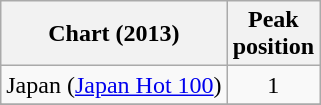<table class="wikitable sortable">
<tr>
<th>Chart (2013)</th>
<th>Peak<br>position</th>
</tr>
<tr>
<td>Japan (<a href='#'>Japan Hot 100</a>)</td>
<td align=center>1</td>
</tr>
<tr>
</tr>
<tr>
</tr>
</table>
